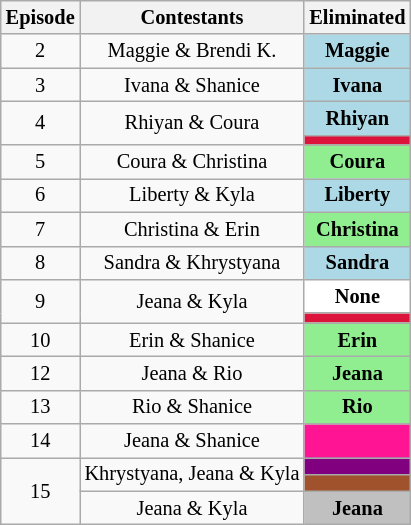<table class="wikitable" border="2" style="text-align:center; font-size:85%;">
<tr>
<th>Episode</th>
<th>Contestants</th>
<th>Eliminated</th>
</tr>
<tr>
<td>2</td>
<td>Maggie & Brendi K.</td>
<td style="background:lightblue"><strong>Maggie</strong></td>
</tr>
<tr>
<td>3</td>
<td>Ivana & Shanice</td>
<td style="background:lightblue"><strong>Ivana</strong></td>
</tr>
<tr>
<td rowspan="2">4</td>
<td rowspan="2">Rhiyan & Coura</td>
<td style="background:lightblue"><strong>Rhiyan</strong></td>
</tr>
<tr>
<td style="background:crimson"><strong></strong></td>
</tr>
<tr>
<td>5</td>
<td>Coura & Christina</td>
<td style="background:lightgreen"><strong>Coura</strong></td>
</tr>
<tr>
<td>6</td>
<td>Liberty & Kyla</td>
<td style="background:lightblue"><strong>Liberty</strong></td>
</tr>
<tr>
<td>7</td>
<td>Christina & Erin</td>
<td style="background:lightgreen"><strong>Christina</strong></td>
</tr>
<tr>
<td>8</td>
<td>Sandra & Khrystyana</td>
<td style="background:lightblue"><strong>Sandra</strong></td>
</tr>
<tr>
<td rowspan="2">9</td>
<td rowspan="2">Jeana & Kyla</td>
<td style="background:white"><strong>None</strong></td>
</tr>
<tr>
<td style="background:crimson"><strong></strong></td>
</tr>
<tr>
<td>10</td>
<td>Erin & Shanice</td>
<td style="background:lightgreen"><strong>Erin</strong></td>
</tr>
<tr>
<td>12</td>
<td>Jeana & Rio</td>
<td style="background:lightgreen"><strong>Jeana</strong></td>
</tr>
<tr>
<td>13</td>
<td>Rio & Shanice</td>
<td style="background:lightgreen"><strong>Rio</strong></td>
</tr>
<tr>
<td>14</td>
<td>Jeana & Shanice</td>
<td style="background:deeppink"><strong></strong></td>
</tr>
<tr>
<td rowspan="3">15</td>
<td rowspan="2">Khrystyana, Jeana & Kyla</td>
<td style="background:purple"><strong></strong></td>
</tr>
<tr>
<td style="background:sienna"><strong></strong></td>
</tr>
<tr>
<td>Jeana & Kyla</td>
<td style="background:silver"><strong>Jeana</strong></td>
</tr>
</table>
